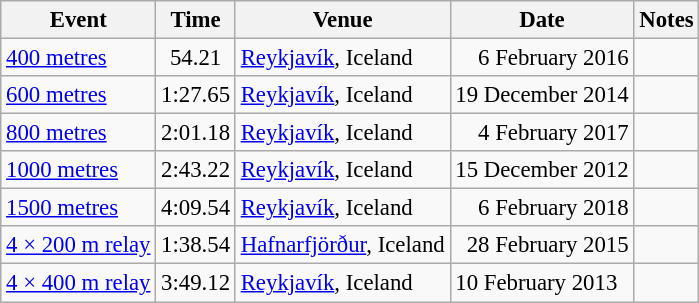<table class="wikitable" style="border-collapse: collapse; font-size: 95%;">
<tr>
<th scope=col>Event</th>
<th scope=col>Time</th>
<th scope=col>Venue</th>
<th scope=col>Date</th>
<th scope=col>Notes</th>
</tr>
<tr>
<td><a href='#'>400 metres</a></td>
<td style="text-align:center;">54.21</td>
<td><a href='#'>Reykjavík</a>, Iceland</td>
<td style="text-align:right;">6 February 2016</td>
<td></td>
</tr>
<tr>
<td><a href='#'>600 metres</a></td>
<td style="text-align:center;">1:27.65</td>
<td><a href='#'>Reykjavík</a>, Iceland</td>
<td style="text-align:right;">19 December 2014</td>
<td><strong></strong></td>
</tr>
<tr>
<td><a href='#'>800 metres</a></td>
<td style="text-align:center;">2:01.18</td>
<td><a href='#'>Reykjavík</a>, Iceland</td>
<td style="text-align:right;">4 February 2017</td>
<td><strong></strong></td>
</tr>
<tr>
<td><a href='#'>1000 metres</a></td>
<td style="text-align:center;">2:43.22</td>
<td><a href='#'>Reykjavík</a>, Iceland</td>
<td style="text-align:right;">15 December 2012</td>
<td> </td>
</tr>
<tr>
<td><a href='#'>1500 metres</a></td>
<td style="text-align:center;">4:09.54</td>
<td><a href='#'>Reykjavík</a>, Iceland</td>
<td style="text-align:right;">6 February 2018</td>
<td><strong></strong></td>
</tr>
<tr>
<td><a href='#'>4 × 200 m relay</a></td>
<td style="text-align:center;">1:38.54</td>
<td><a href='#'>Hafnarfjörður</a>, Iceland</td>
<td style="text-align:right;">28 February 2015</td>
<td></td>
</tr>
<tr>
<td><a href='#'>4 × 400 m relay</a></td>
<td>3:49.12</td>
<td><a href='#'>Reykjavík</a>, Iceland</td>
<td>10 February 2013</td>
<td><strong></strong></td>
</tr>
</table>
